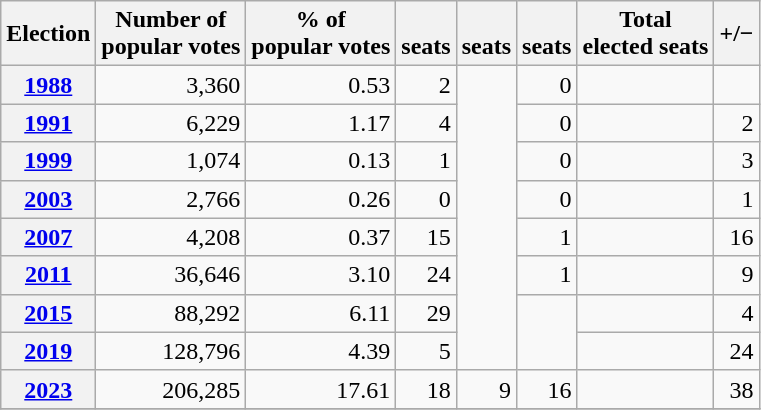<table class="wikitable" style="text-align: right;">
<tr align=center>
<th>Election</th>
<th>Number of<br>popular votes</th>
<th>% of<br>popular votes</th>
<th><br>seats</th>
<th><br>seats</th>
<th><br>seats</th>
<th>Total<br>elected seats</th>
<th>+/−</th>
</tr>
<tr>
<th><a href='#'>1988</a></th>
<td>3,360</td>
<td>0.53</td>
<td>2</td>
<td rowspan="8"></td>
<td>0</td>
<td></td>
<td></td>
</tr>
<tr>
<th><a href='#'>1991</a></th>
<td> 6,229</td>
<td> 1.17</td>
<td>4</td>
<td>0</td>
<td></td>
<td> 2</td>
</tr>
<tr>
<th><a href='#'>1999</a></th>
<td> 1,074</td>
<td> 0.13</td>
<td>1</td>
<td>0</td>
<td></td>
<td> 3</td>
</tr>
<tr>
<th><a href='#'>2003</a></th>
<td> 2,766</td>
<td> 0.26</td>
<td>0</td>
<td>0</td>
<td></td>
<td> 1</td>
</tr>
<tr>
<th><a href='#'>2007</a></th>
<td> 4,208</td>
<td> 0.37</td>
<td>15</td>
<td>1</td>
<td></td>
<td> 16</td>
</tr>
<tr>
<th><a href='#'>2011</a></th>
<td> 36,646</td>
<td> 3.10</td>
<td>24</td>
<td>1</td>
<td></td>
<td> 9</td>
</tr>
<tr>
<th><a href='#'>2015</a></th>
<td> 88,292</td>
<td> 6.11</td>
<td>29</td>
<td rowspan="2"></td>
<td></td>
<td> 4</td>
</tr>
<tr>
<th><a href='#'>2019</a></th>
<td> 128,796</td>
<td> 4.39</td>
<td>5</td>
<td></td>
<td> 24</td>
</tr>
<tr>
<th><a href='#'>2023</a></th>
<td> 206,285</td>
<td> 17.61</td>
<td>18</td>
<td>9</td>
<td>16</td>
<td></td>
<td> 38</td>
</tr>
<tr>
</tr>
</table>
